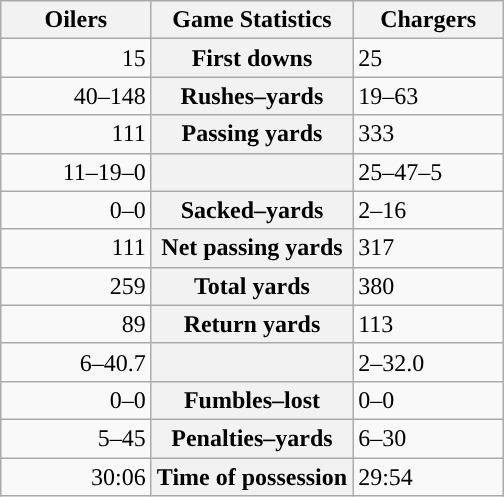<table class="wikitable" style="margin: 1em auto 1em auto">
<tr>
<th style="width:30%;">Oilers</th>
<th style="width:40%;">Game Statistics</th>
<th style="width:30%;">Chargers</th>
</tr>
<tr>
<td style="text-align:right;">15</td>
<th>First downs</th>
<td>25</td>
</tr>
<tr>
<td style="text-align:right;">40–148</td>
<th>Rushes–yards</th>
<td>19–63</td>
</tr>
<tr>
<td style="text-align:right;">111</td>
<th>Passing yards</th>
<td>333</td>
</tr>
<tr>
<td style="text-align:right;">11–19–0</td>
<th></th>
<td>25–47–5</td>
</tr>
<tr>
<td style="text-align:right;">0–0</td>
<th>Sacked–yards</th>
<td>2–16</td>
</tr>
<tr>
<td style="text-align:right;">111</td>
<th>Net passing yards</th>
<td>317</td>
</tr>
<tr>
<td style="text-align:right;">259</td>
<th>Total yards</th>
<td>380</td>
</tr>
<tr>
<td style="text-align:right;">89</td>
<th>Return yards</th>
<td>113</td>
</tr>
<tr>
<td style="text-align:right;">6–40.7</td>
<th></th>
<td>2–32.0</td>
</tr>
<tr>
<td style="text-align:right;">0–0</td>
<th>Fumbles–lost</th>
<td>0–0</td>
</tr>
<tr>
<td style="text-align:right;">5–45</td>
<th>Penalties–yards</th>
<td>6–30</td>
</tr>
<tr>
<td style="text-align:right;">30:06</td>
<th>Time of possession</th>
<td>29:54</td>
</tr>
</table>
